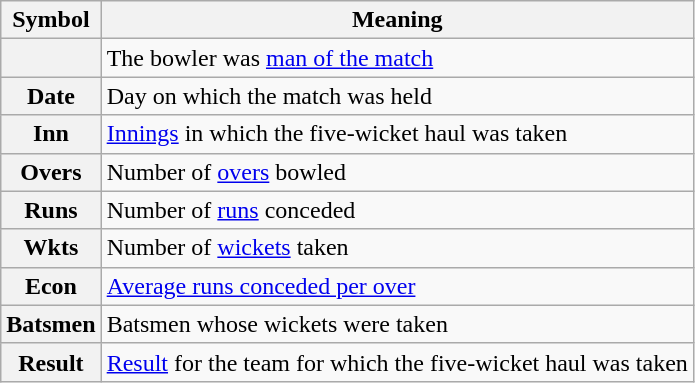<table class="wikitable plainrowheaders">
<tr>
<th scope="col">Symbol</th>
<th scope="col">Meaning</th>
</tr>
<tr>
<th scope="row"></th>
<td>The bowler was <a href='#'>man of the match</a></td>
</tr>
<tr>
<th scope="row">Date</th>
<td>Day on which the match was held</td>
</tr>
<tr>
<th scope="row">Inn</th>
<td><a href='#'>Innings</a> in which the five-wicket haul was taken</td>
</tr>
<tr>
<th scope="row">Overs</th>
<td>Number of <a href='#'>overs</a> bowled</td>
</tr>
<tr>
<th scope="row">Runs</th>
<td>Number of <a href='#'>runs</a> conceded</td>
</tr>
<tr>
<th scope="row">Wkts</th>
<td>Number of <a href='#'>wickets</a> taken</td>
</tr>
<tr>
<th scope="row">Econ</th>
<td><a href='#'>Average runs conceded per over</a></td>
</tr>
<tr>
<th scope="row">Batsmen</th>
<td>Batsmen whose wickets were taken</td>
</tr>
<tr>
<th scope="row">Result</th>
<td><a href='#'>Result</a> for the team for which the five-wicket haul was taken</td>
</tr>
</table>
